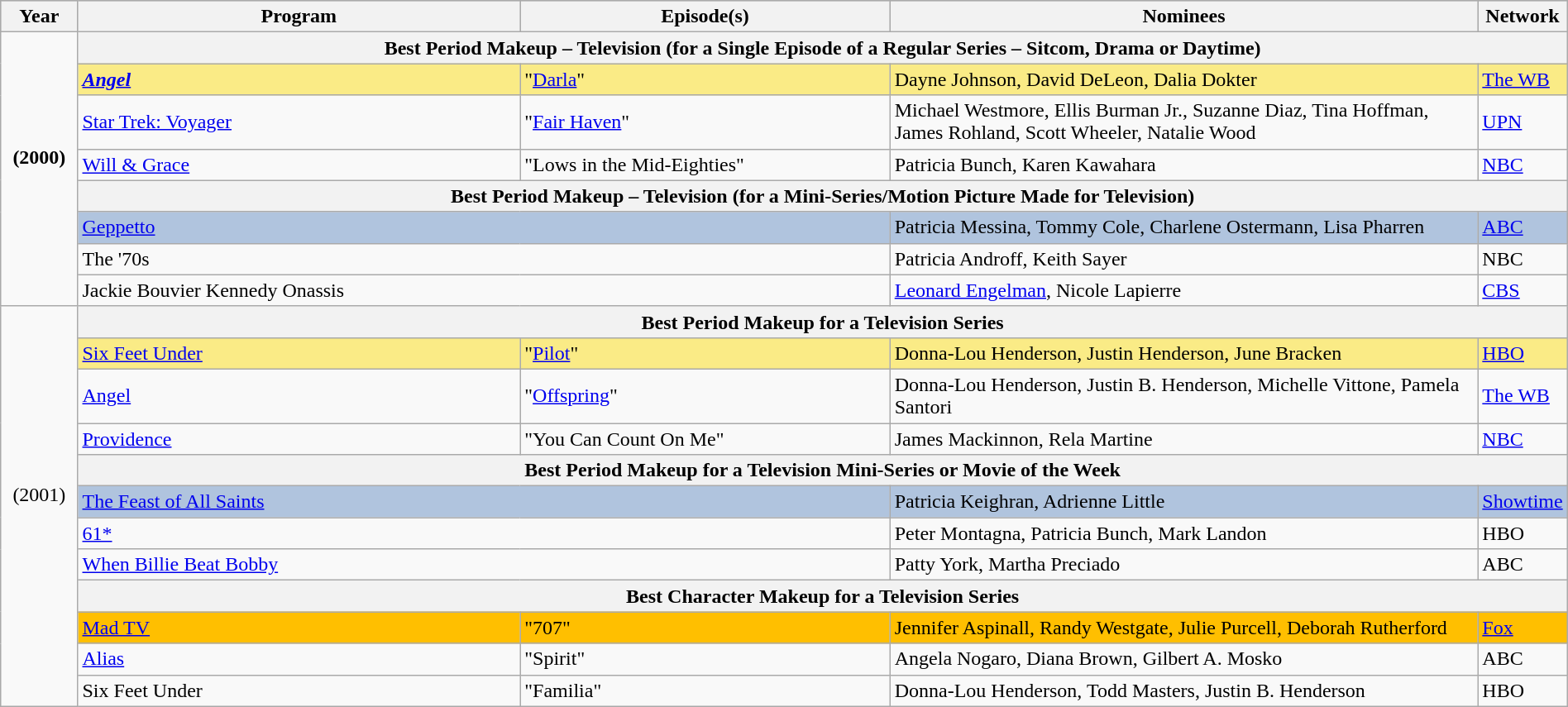<table class="wikitable" style="width:100%">
<tr bgcolor="#bebebe">
<th width="5%">Year</th>
<th width="30%">Program</th>
<th width="25%">Episode(s)</th>
<th width="40%">Nominees</th>
<th width="5%">Network</th>
</tr>
<tr>
<td rowspan=8 style="text-align:center"><strong>(2000)</strong><br> <br></td>
<th colspan="4">Best Period Makeup – Television (for a Single Episode of a Regular Series – Sitcom, Drama or Daytime)</th>
</tr>
<tr style="background:#FAEB86">
<td><strong><em><a href='#'>Angel</a><em> <strong></td>
<td></strong>"<a href='#'>Darla</a>"<strong></td>
<td></strong>Dayne Johnson, David DeLeon, Dalia Dokter<strong></td>
<td></strong><a href='#'>The WB</a><strong></td>
</tr>
<tr>
<td></em><a href='#'>Star Trek: Voyager</a><em></td>
<td>"<a href='#'>Fair Haven</a>"</td>
<td>Michael Westmore, Ellis Burman Jr., Suzanne Diaz, Tina Hoffman, James Rohland, Scott Wheeler, Natalie Wood</td>
<td><a href='#'>UPN</a></td>
</tr>
<tr>
<td></em><a href='#'>Will & Grace</a><em></td>
<td>"Lows in the Mid-Eighties"</td>
<td>Patricia Bunch, Karen Kawahara</td>
<td><a href='#'>NBC</a></td>
</tr>
<tr>
<th colspan="4">Best Period Makeup – Television (for a Mini-Series/Motion Picture Made for Television)</th>
</tr>
<tr style="background:#B0C4DE;">
<td colspan="2"></em></strong><a href='#'>Geppetto</a><strong><em></td>
<td></strong>Patricia Messina, Tommy Cole, Charlene Ostermann, Lisa Pharren<strong></td>
<td></strong><a href='#'>ABC</a><strong></td>
</tr>
<tr>
<td colspan="2"></em>The '70s<em></td>
<td>Patricia Androff, Keith Sayer</td>
<td>NBC</td>
</tr>
<tr>
<td colspan="2"></em>Jackie Bouvier Kennedy Onassis<em></td>
<td><a href='#'>Leonard Engelman</a>, Nicole Lapierre</td>
<td><a href='#'>CBS</a></td>
</tr>
<tr>
<td rowspan=12 style="text-align:center"></strong>(2001)<strong><br> <br></td>
<th colspan="4">Best Period Makeup for a Television Series</th>
</tr>
<tr style="background:#FAEB86">
<td></em></strong><a href='#'>Six Feet Under</a><strong><em></td>
<td></strong>"<a href='#'>Pilot</a>"<strong></td>
<td></strong>Donna-Lou Henderson, Justin Henderson, June Bracken<strong></td>
<td></strong><a href='#'>HBO</a><strong></td>
</tr>
<tr>
<td></em><a href='#'>Angel</a><em></td>
<td>"<a href='#'>Offspring</a>"</td>
<td>Donna-Lou Henderson, Justin B. Henderson, Michelle Vittone, Pamela Santori</td>
<td><a href='#'>The WB</a></td>
</tr>
<tr>
<td></em><a href='#'>Providence</a><em></td>
<td>"You Can Count On Me"</td>
<td>James Mackinnon, Rela Martine</td>
<td><a href='#'>NBC</a></td>
</tr>
<tr>
<th colspan="4">Best Period Makeup for a Television Mini-Series or Movie of the Week</th>
</tr>
<tr style="background:#B0C4DE">
<td colspan="2"></em></strong><a href='#'>The Feast of All Saints</a><strong><em></td>
<td></strong>Patricia Keighran, Adrienne Little<strong></td>
<td></strong><a href='#'>Showtime</a><strong></td>
</tr>
<tr>
<td COLSPAN="2"></em><a href='#'>61*</a><em></td>
<td>Peter Montagna, Patricia Bunch, Mark Landon</td>
<td>HBO</td>
</tr>
<tr>
<td colspan="2"></em><a href='#'>When Billie Beat Bobby</a><em></td>
<td>Patty York, Martha Preciado</td>
<td>ABC</td>
</tr>
<tr>
<th colspan="4">Best Character Makeup for a Television Series</th>
</tr>
<tr style="background:#FFBF00">
<td></em></strong><a href='#'>Mad TV</a><strong><em></td>
<td></strong>"707"<strong></td>
<td></strong>Jennifer Aspinall, Randy Westgate, Julie Purcell, Deborah Rutherford<strong></td>
<td></strong><a href='#'>Fox</a><strong></td>
</tr>
<tr>
<td></em><a href='#'>Alias</a><em></td>
<td>"Spirit"</td>
<td>Angela Nogaro, Diana Brown, Gilbert A. Mosko</td>
<td>ABC</td>
</tr>
<tr>
<td></em>Six Feet Under<em></td>
<td>"Familia"</td>
<td>Donna-Lou Henderson, Todd Masters, Justin B. Henderson</td>
<td>HBO</td>
</tr>
</table>
